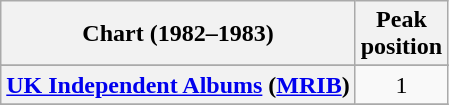<table class="wikitable sortable plainrowheaders" style="text-align:center">
<tr>
<th scope="col">Chart (1982–1983)</th>
<th scope="col">Peak<br>position</th>
</tr>
<tr>
</tr>
<tr>
</tr>
<tr>
</tr>
<tr>
</tr>
<tr>
<th scope="row"><a href='#'>UK Independent Albums</a> (<a href='#'>MRIB</a>)</th>
<td>1</td>
</tr>
<tr>
</tr>
</table>
